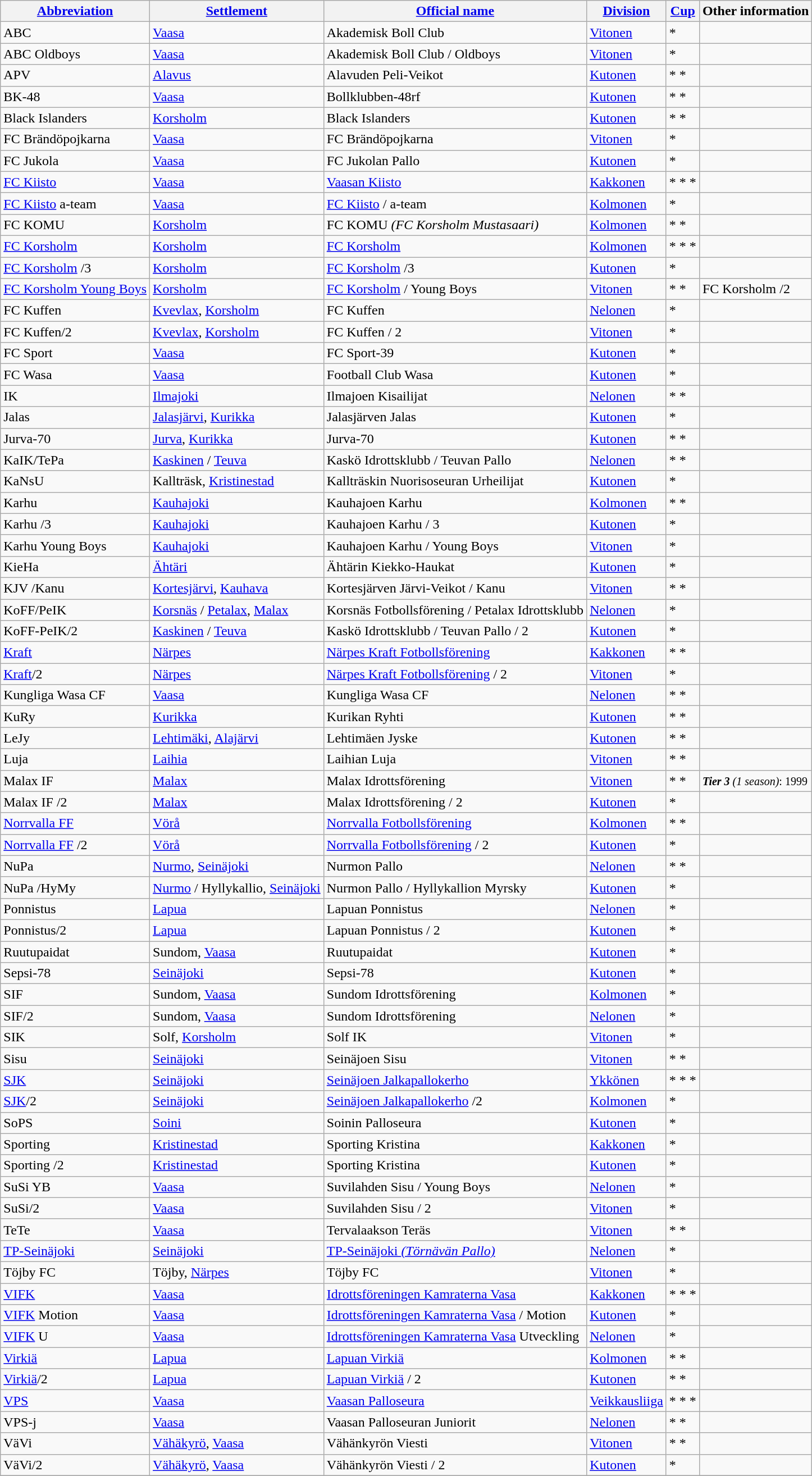<table class="wikitable" style="text-align:left">
<tr>
<th style= width="120px"><a href='#'>Abbreviation</a></th>
<th style= width="110px"><a href='#'>Settlement</a></th>
<th style= width="200px"><a href='#'>Official name</a></th>
<th style= width="80px"><a href='#'>Division</a></th>
<th style= width="40px"><a href='#'>Cup</a></th>
<th style= width="300px">Other information</th>
</tr>
<tr>
<td>ABC</td>
<td><a href='#'>Vaasa</a></td>
<td>Akademisk Boll Club</td>
<td><a href='#'>Vitonen</a></td>
<td>*</td>
<td></td>
</tr>
<tr>
<td>ABC Oldboys</td>
<td><a href='#'>Vaasa</a></td>
<td>Akademisk Boll Club / Oldboys</td>
<td><a href='#'>Vitonen</a></td>
<td>*</td>
<td></td>
</tr>
<tr>
<td>APV</td>
<td><a href='#'>Alavus</a></td>
<td>Alavuden Peli-Veikot</td>
<td><a href='#'>Kutonen</a></td>
<td>* *</td>
<td></td>
</tr>
<tr>
<td>BK-48</td>
<td><a href='#'>Vaasa</a></td>
<td>Bollklubben-48rf</td>
<td><a href='#'>Kutonen</a></td>
<td>* *</td>
<td></td>
</tr>
<tr>
<td>Black Islanders</td>
<td><a href='#'>Korsholm</a></td>
<td>Black Islanders</td>
<td><a href='#'>Kutonen</a></td>
<td>* *</td>
<td></td>
</tr>
<tr>
<td>FC Brändöpojkarna</td>
<td><a href='#'>Vaasa</a></td>
<td>FC Brändöpojkarna</td>
<td><a href='#'>Vitonen</a></td>
<td>*</td>
<td></td>
</tr>
<tr>
<td>FC Jukola</td>
<td><a href='#'>Vaasa</a></td>
<td>FC Jukolan Pallo</td>
<td><a href='#'>Kutonen</a></td>
<td>*</td>
<td></td>
</tr>
<tr>
<td><a href='#'>FC Kiisto</a></td>
<td><a href='#'>Vaasa</a></td>
<td><a href='#'>Vaasan Kiisto</a></td>
<td><a href='#'>Kakkonen</a></td>
<td>* * *</td>
<td></td>
</tr>
<tr>
<td><a href='#'>FC Kiisto</a> a-team</td>
<td><a href='#'>Vaasa</a></td>
<td><a href='#'>FC Kiisto</a> / a-team</td>
<td><a href='#'>Kolmonen</a></td>
<td>*</td>
<td></td>
</tr>
<tr>
<td>FC KOMU</td>
<td><a href='#'>Korsholm</a></td>
<td>FC KOMU <em>(FC Korsholm Mustasaari)</em></td>
<td><a href='#'>Kolmonen</a></td>
<td>* *</td>
<td></td>
</tr>
<tr>
<td><a href='#'>FC Korsholm</a></td>
<td><a href='#'>Korsholm</a></td>
<td><a href='#'>FC Korsholm</a></td>
<td><a href='#'>Kolmonen</a></td>
<td>* * *</td>
<td></td>
</tr>
<tr>
<td><a href='#'>FC Korsholm</a> /3</td>
<td><a href='#'>Korsholm</a></td>
<td><a href='#'>FC Korsholm</a> /3</td>
<td><a href='#'>Kutonen</a></td>
<td>*</td>
<td></td>
</tr>
<tr>
<td><a href='#'>FC Korsholm Young Boys</a></td>
<td><a href='#'>Korsholm</a></td>
<td><a href='#'>FC Korsholm</a> / Young Boys</td>
<td><a href='#'>Vitonen</a></td>
<td>* *</td>
<td>FC Korsholm /2</td>
</tr>
<tr>
<td>FC Kuffen</td>
<td><a href='#'>Kvevlax</a>, <a href='#'>Korsholm</a></td>
<td>FC Kuffen</td>
<td><a href='#'>Nelonen</a></td>
<td>*</td>
<td></td>
</tr>
<tr>
<td>FC Kuffen/2</td>
<td><a href='#'>Kvevlax</a>, <a href='#'>Korsholm</a></td>
<td>FC Kuffen / 2</td>
<td><a href='#'>Vitonen</a></td>
<td>*</td>
<td></td>
</tr>
<tr>
<td>FC Sport</td>
<td><a href='#'>Vaasa</a></td>
<td>FC Sport-39</td>
<td><a href='#'>Kutonen</a></td>
<td>*</td>
<td></td>
</tr>
<tr>
<td>FC Wasa</td>
<td><a href='#'>Vaasa</a></td>
<td>Football Club Wasa</td>
<td><a href='#'>Kutonen</a></td>
<td>*</td>
<td></td>
</tr>
<tr>
<td>IK</td>
<td><a href='#'>Ilmajoki</a></td>
<td>Ilmajoen Kisailijat</td>
<td><a href='#'>Nelonen</a></td>
<td>* *</td>
<td></td>
</tr>
<tr>
<td>Jalas</td>
<td><a href='#'>Jalasjärvi</a>, <a href='#'>Kurikka</a></td>
<td>Jalasjärven Jalas</td>
<td><a href='#'>Kutonen</a></td>
<td>*</td>
<td></td>
</tr>
<tr>
<td>Jurva-70</td>
<td><a href='#'>Jurva</a>, <a href='#'>Kurikka</a></td>
<td>Jurva-70</td>
<td><a href='#'>Kutonen</a></td>
<td>* *</td>
<td></td>
</tr>
<tr>
<td>KaIK/TePa</td>
<td><a href='#'>Kaskinen</a> / <a href='#'>Teuva</a></td>
<td>Kaskö Idrottsklubb / Teuvan Pallo</td>
<td><a href='#'>Nelonen</a></td>
<td>* *</td>
<td></td>
</tr>
<tr>
<td>KaNsU</td>
<td>Kallträsk, <a href='#'>Kristinestad</a></td>
<td>Kallträskin Nuorisoseuran Urheilijat</td>
<td><a href='#'>Kutonen</a></td>
<td>*</td>
<td></td>
</tr>
<tr>
<td>Karhu</td>
<td><a href='#'>Kauhajoki</a></td>
<td>Kauhajoen Karhu</td>
<td><a href='#'>Kolmonen</a></td>
<td>* *</td>
<td></td>
</tr>
<tr>
<td>Karhu /3</td>
<td><a href='#'>Kauhajoki</a></td>
<td>Kauhajoen Karhu / 3</td>
<td><a href='#'>Kutonen</a></td>
<td>*</td>
<td></td>
</tr>
<tr>
<td>Karhu Young Boys</td>
<td><a href='#'>Kauhajoki</a></td>
<td>Kauhajoen Karhu / Young Boys</td>
<td><a href='#'>Vitonen</a></td>
<td>*</td>
<td></td>
</tr>
<tr>
<td>KieHa</td>
<td><a href='#'>Ähtäri</a></td>
<td>Ähtärin Kiekko-Haukat</td>
<td><a href='#'>Kutonen</a></td>
<td>*</td>
<td></td>
</tr>
<tr>
<td>KJV /Kanu</td>
<td><a href='#'>Kortesjärvi</a>, <a href='#'>Kauhava</a></td>
<td>Kortesjärven Järvi-Veikot / Kanu</td>
<td><a href='#'>Vitonen</a></td>
<td>* *</td>
<td></td>
</tr>
<tr>
<td>KoFF/PeIK</td>
<td><a href='#'>Korsnäs</a> / <a href='#'>Petalax</a>, <a href='#'>Malax</a></td>
<td>Korsnäs Fotbollsförening / Petalax Idrottsklubb</td>
<td><a href='#'>Nelonen</a></td>
<td>*</td>
<td></td>
</tr>
<tr>
<td>KoFF-PeIK/2</td>
<td><a href='#'>Kaskinen</a> / <a href='#'>Teuva</a></td>
<td>Kaskö Idrottsklubb / Teuvan Pallo / 2</td>
<td><a href='#'>Kutonen</a></td>
<td>*</td>
<td></td>
</tr>
<tr>
<td><a href='#'>Kraft</a></td>
<td><a href='#'>Närpes</a></td>
<td><a href='#'>Närpes Kraft Fotbollsförening</a></td>
<td><a href='#'>Kakkonen</a></td>
<td>* *</td>
<td></td>
</tr>
<tr>
<td><a href='#'>Kraft</a>/2</td>
<td><a href='#'>Närpes</a></td>
<td><a href='#'>Närpes Kraft Fotbollsförening</a> / 2</td>
<td><a href='#'>Vitonen</a></td>
<td>*</td>
<td></td>
</tr>
<tr>
<td>Kungliga Wasa CF</td>
<td><a href='#'>Vaasa</a></td>
<td>Kungliga Wasa CF</td>
<td><a href='#'>Nelonen</a></td>
<td>* *</td>
<td></td>
</tr>
<tr>
<td>KuRy</td>
<td><a href='#'>Kurikka</a></td>
<td>Kurikan Ryhti</td>
<td><a href='#'>Kutonen</a></td>
<td>* *</td>
<td></td>
</tr>
<tr>
<td>LeJy</td>
<td><a href='#'>Lehtimäki</a>, <a href='#'>Alajärvi</a></td>
<td>Lehtimäen Jyske</td>
<td><a href='#'>Kutonen</a></td>
<td>* *</td>
<td></td>
</tr>
<tr>
<td>Luja</td>
<td><a href='#'>Laihia</a></td>
<td>Laihian Luja</td>
<td><a href='#'>Vitonen</a></td>
<td>* *</td>
<td></td>
</tr>
<tr>
<td>Malax IF</td>
<td><a href='#'>Malax</a></td>
<td>Malax Idrottsförening</td>
<td><a href='#'>Vitonen</a></td>
<td>* *</td>
<td><small><strong><em>Tier 3</em></strong> <em>(1 season)</em>: 1999</small><br></td>
</tr>
<tr>
<td>Malax IF /2</td>
<td><a href='#'>Malax</a></td>
<td>Malax Idrottsförening / 2</td>
<td><a href='#'>Kutonen</a></td>
<td>*</td>
<td></td>
</tr>
<tr>
<td><a href='#'>Norrvalla FF</a></td>
<td><a href='#'>Vörå</a></td>
<td><a href='#'>Norrvalla Fotbollsförening</a></td>
<td><a href='#'>Kolmonen</a></td>
<td>* *</td>
<td></td>
</tr>
<tr>
<td><a href='#'>Norrvalla FF</a> /2</td>
<td><a href='#'>Vörå</a></td>
<td><a href='#'>Norrvalla Fotbollsförening</a> / 2</td>
<td><a href='#'>Kutonen</a></td>
<td>*</td>
<td></td>
</tr>
<tr>
<td>NuPa</td>
<td><a href='#'>Nurmo</a>, <a href='#'>Seinäjoki</a></td>
<td>Nurmon Pallo</td>
<td><a href='#'>Nelonen</a></td>
<td>* *</td>
<td></td>
</tr>
<tr>
<td>NuPa /HyMy</td>
<td><a href='#'>Nurmo</a> / Hyllykallio, <a href='#'>Seinäjoki</a></td>
<td>Nurmon Pallo / Hyllykallion Myrsky</td>
<td><a href='#'>Kutonen</a></td>
<td>*</td>
<td></td>
</tr>
<tr>
<td>Ponnistus</td>
<td><a href='#'>Lapua</a></td>
<td>Lapuan Ponnistus</td>
<td><a href='#'>Nelonen</a></td>
<td>*</td>
<td></td>
</tr>
<tr>
<td>Ponnistus/2</td>
<td><a href='#'>Lapua</a></td>
<td>Lapuan Ponnistus / 2</td>
<td><a href='#'>Kutonen</a></td>
<td>*</td>
<td></td>
</tr>
<tr>
<td>Ruutupaidat</td>
<td>Sundom, <a href='#'>Vaasa</a></td>
<td>Ruutupaidat</td>
<td><a href='#'>Kutonen</a></td>
<td>*</td>
<td></td>
</tr>
<tr>
<td>Sepsi-78</td>
<td><a href='#'>Seinäjoki</a></td>
<td>Sepsi-78</td>
<td><a href='#'>Kutonen</a></td>
<td>*</td>
<td></td>
</tr>
<tr>
<td>SIF</td>
<td>Sundom, <a href='#'>Vaasa</a></td>
<td>Sundom Idrottsförening</td>
<td><a href='#'>Kolmonen</a></td>
<td>*</td>
<td></td>
</tr>
<tr>
<td>SIF/2</td>
<td>Sundom, <a href='#'>Vaasa</a></td>
<td>Sundom Idrottsförening</td>
<td><a href='#'>Nelonen</a></td>
<td>*</td>
<td></td>
</tr>
<tr>
<td>SIK</td>
<td>Solf,  <a href='#'>Korsholm</a></td>
<td>Solf IK</td>
<td><a href='#'>Vitonen</a></td>
<td>*</td>
<td></td>
</tr>
<tr>
<td>Sisu</td>
<td><a href='#'>Seinäjoki</a></td>
<td>Seinäjoen Sisu</td>
<td><a href='#'>Vitonen</a></td>
<td>* *</td>
<td></td>
</tr>
<tr>
<td><a href='#'>SJK</a></td>
<td><a href='#'>Seinäjoki</a></td>
<td><a href='#'>Seinäjoen Jalkapallokerho</a></td>
<td><a href='#'>Ykkönen</a></td>
<td>* * *</td>
<td></td>
</tr>
<tr>
<td><a href='#'>SJK</a>/2</td>
<td><a href='#'>Seinäjoki</a></td>
<td><a href='#'>Seinäjoen Jalkapallokerho</a> /2</td>
<td><a href='#'>Kolmonen</a></td>
<td>*</td>
<td></td>
</tr>
<tr>
<td>SoPS</td>
<td><a href='#'>Soini</a></td>
<td>Soinin Palloseura</td>
<td><a href='#'>Kutonen</a></td>
<td>*</td>
<td></td>
</tr>
<tr>
<td>Sporting</td>
<td><a href='#'>Kristinestad</a></td>
<td>Sporting Kristina</td>
<td><a href='#'>Kakkonen</a></td>
<td>*</td>
<td></td>
</tr>
<tr>
<td>Sporting /2</td>
<td><a href='#'>Kristinestad</a></td>
<td>Sporting Kristina</td>
<td><a href='#'>Kutonen</a></td>
<td>*</td>
<td></td>
</tr>
<tr>
<td>SuSi YB</td>
<td><a href='#'>Vaasa</a></td>
<td>Suvilahden Sisu / Young Boys</td>
<td><a href='#'>Nelonen</a></td>
<td>*</td>
<td></td>
</tr>
<tr>
<td>SuSi/2</td>
<td><a href='#'>Vaasa</a></td>
<td>Suvilahden Sisu / 2</td>
<td><a href='#'>Vitonen</a></td>
<td>*</td>
<td></td>
</tr>
<tr>
<td>TeTe</td>
<td><a href='#'>Vaasa</a></td>
<td>Tervalaakson Teräs</td>
<td><a href='#'>Vitonen</a></td>
<td>* *</td>
<td></td>
</tr>
<tr>
<td><a href='#'>TP-Seinäjoki</a></td>
<td><a href='#'>Seinäjoki</a></td>
<td><a href='#'>TP-Seinäjoki <em>(Törnävän Pallo)</em></a></td>
<td><a href='#'>Nelonen</a></td>
<td>*</td>
<td></td>
</tr>
<tr>
<td>Töjby FC</td>
<td>Töjby, <a href='#'>Närpes</a></td>
<td>Töjby FC</td>
<td><a href='#'>Vitonen</a></td>
<td>*</td>
<td></td>
</tr>
<tr>
<td><a href='#'>VIFK</a></td>
<td><a href='#'>Vaasa</a></td>
<td><a href='#'>Idrottsföreningen Kamraterna Vasa</a></td>
<td><a href='#'>Kakkonen</a></td>
<td>* * *</td>
<td></td>
</tr>
<tr>
<td><a href='#'>VIFK</a> Motion</td>
<td><a href='#'>Vaasa</a></td>
<td><a href='#'>Idrottsföreningen Kamraterna Vasa</a> / Motion</td>
<td><a href='#'>Kutonen</a></td>
<td>*</td>
<td></td>
</tr>
<tr>
<td><a href='#'>VIFK</a> U</td>
<td><a href='#'>Vaasa</a></td>
<td><a href='#'>Idrottsföreningen Kamraterna Vasa</a> Utveckling</td>
<td><a href='#'>Nelonen</a></td>
<td>*</td>
<td></td>
</tr>
<tr>
<td><a href='#'>Virkiä</a></td>
<td><a href='#'>Lapua</a></td>
<td><a href='#'>Lapuan Virkiä</a></td>
<td><a href='#'>Kolmonen</a></td>
<td>* *</td>
<td></td>
</tr>
<tr>
<td><a href='#'>Virkiä</a>/2</td>
<td><a href='#'>Lapua</a></td>
<td><a href='#'>Lapuan Virkiä</a> / 2</td>
<td><a href='#'>Kutonen</a></td>
<td>* *</td>
<td></td>
</tr>
<tr>
<td><a href='#'>VPS</a></td>
<td><a href='#'>Vaasa</a></td>
<td><a href='#'>Vaasan Palloseura</a></td>
<td><a href='#'>Veikkausliiga</a></td>
<td>* * *</td>
<td></td>
</tr>
<tr>
<td>VPS-j</td>
<td><a href='#'>Vaasa</a></td>
<td>Vaasan Palloseuran Juniorit</td>
<td><a href='#'>Nelonen</a></td>
<td>* *</td>
<td></td>
</tr>
<tr>
<td>VäVi</td>
<td><a href='#'>Vähäkyrö</a>, <a href='#'>Vaasa</a></td>
<td>Vähänkyrön Viesti</td>
<td><a href='#'>Vitonen</a></td>
<td>* *</td>
<td></td>
</tr>
<tr>
<td>VäVi/2</td>
<td><a href='#'>Vähäkyrö</a>, <a href='#'>Vaasa</a></td>
<td>Vähänkyrön Viesti / 2</td>
<td><a href='#'>Kutonen</a></td>
<td>*</td>
<td></td>
</tr>
<tr>
</tr>
</table>
